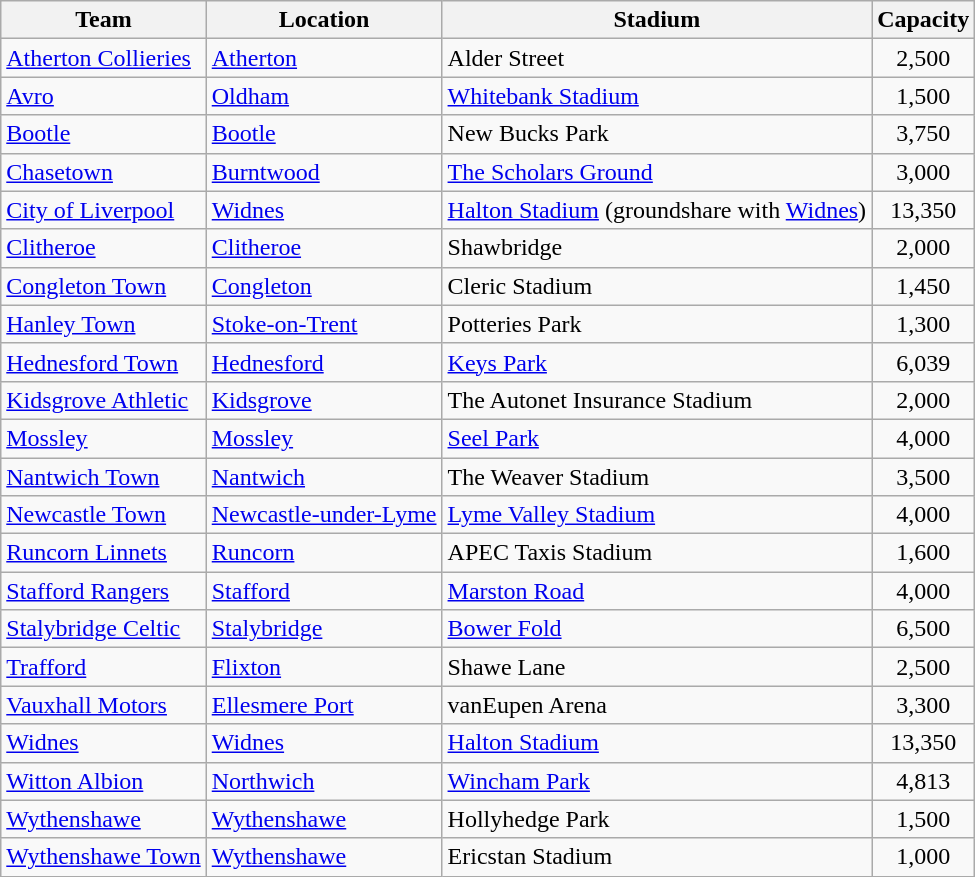<table class="wikitable sortable">
<tr>
<th>Team</th>
<th>Location</th>
<th>Stadium</th>
<th>Capacity</th>
</tr>
<tr>
<td><a href='#'>Atherton Collieries</a></td>
<td><a href='#'>Atherton</a></td>
<td>Alder Street</td>
<td align="center">2,500</td>
</tr>
<tr>
<td><a href='#'>Avro</a></td>
<td><a href='#'>Oldham</a></td>
<td><a href='#'>Whitebank Stadium</a></td>
<td align="center">1,500</td>
</tr>
<tr>
<td><a href='#'>Bootle</a></td>
<td><a href='#'>Bootle</a></td>
<td>New Bucks Park</td>
<td align="center">3,750</td>
</tr>
<tr>
<td><a href='#'>Chasetown</a></td>
<td><a href='#'>Burntwood</a></td>
<td><a href='#'>The Scholars Ground</a></td>
<td align="center">3,000</td>
</tr>
<tr>
<td><a href='#'>City of Liverpool</a></td>
<td><a href='#'>Widnes</a></td>
<td><a href='#'>Halton Stadium</a> (groundshare with <a href='#'>Widnes</a>)</td>
<td align="center">13,350</td>
</tr>
<tr>
<td><a href='#'>Clitheroe</a></td>
<td><a href='#'>Clitheroe</a></td>
<td>Shawbridge</td>
<td align="center">2,000</td>
</tr>
<tr>
<td><a href='#'>Congleton Town</a></td>
<td><a href='#'>Congleton</a></td>
<td>Cleric Stadium</td>
<td align="center">1,450</td>
</tr>
<tr>
<td><a href='#'>Hanley Town</a></td>
<td><a href='#'>Stoke-on-Trent</a></td>
<td>Potteries Park</td>
<td align="center">1,300</td>
</tr>
<tr>
<td><a href='#'>Hednesford Town</a></td>
<td><a href='#'>Hednesford</a></td>
<td><a href='#'>Keys Park</a></td>
<td align="center">6,039</td>
</tr>
<tr>
<td><a href='#'>Kidsgrove Athletic</a></td>
<td><a href='#'>Kidsgrove</a></td>
<td>The Autonet Insurance Stadium</td>
<td align="center">2,000</td>
</tr>
<tr>
<td><a href='#'>Mossley</a></td>
<td><a href='#'>Mossley</a></td>
<td><a href='#'>Seel Park</a></td>
<td align="center">4,000</td>
</tr>
<tr>
<td><a href='#'>Nantwich Town</a></td>
<td><a href='#'>Nantwich</a></td>
<td>The Weaver Stadium</td>
<td align="center">3,500</td>
</tr>
<tr>
<td><a href='#'>Newcastle Town</a></td>
<td><a href='#'>Newcastle-under-Lyme</a></td>
<td><a href='#'>Lyme Valley Stadium</a></td>
<td align="center">4,000</td>
</tr>
<tr>
<td><a href='#'>Runcorn Linnets</a></td>
<td><a href='#'>Runcorn</a></td>
<td>APEC Taxis Stadium</td>
<td align="center">1,600</td>
</tr>
<tr>
<td><a href='#'>Stafford Rangers</a></td>
<td><a href='#'>Stafford</a></td>
<td><a href='#'>Marston Road</a></td>
<td align="center">4,000</td>
</tr>
<tr>
<td><a href='#'>Stalybridge Celtic</a></td>
<td><a href='#'>Stalybridge</a></td>
<td><a href='#'>Bower Fold</a></td>
<td align="center">6,500</td>
</tr>
<tr>
<td><a href='#'>Trafford</a></td>
<td><a href='#'>Flixton</a></td>
<td>Shawe Lane</td>
<td align="center">2,500</td>
</tr>
<tr>
<td><a href='#'>Vauxhall Motors</a></td>
<td><a href='#'>Ellesmere Port</a></td>
<td>vanEupen Arena</td>
<td align="center">3,300</td>
</tr>
<tr>
<td><a href='#'>Widnes</a></td>
<td><a href='#'>Widnes</a></td>
<td><a href='#'>Halton Stadium</a></td>
<td align="center">13,350</td>
</tr>
<tr>
<td><a href='#'>Witton Albion</a></td>
<td><a href='#'>Northwich</a></td>
<td><a href='#'>Wincham Park</a></td>
<td align="center">4,813</td>
</tr>
<tr>
<td><a href='#'>Wythenshawe</a></td>
<td><a href='#'>Wythenshawe</a></td>
<td>Hollyhedge Park</td>
<td align="center">1,500</td>
</tr>
<tr>
<td><a href='#'>Wythenshawe Town</a></td>
<td><a href='#'>Wythenshawe</a></td>
<td>Ericstan Stadium</td>
<td align="center">1,000</td>
</tr>
</table>
